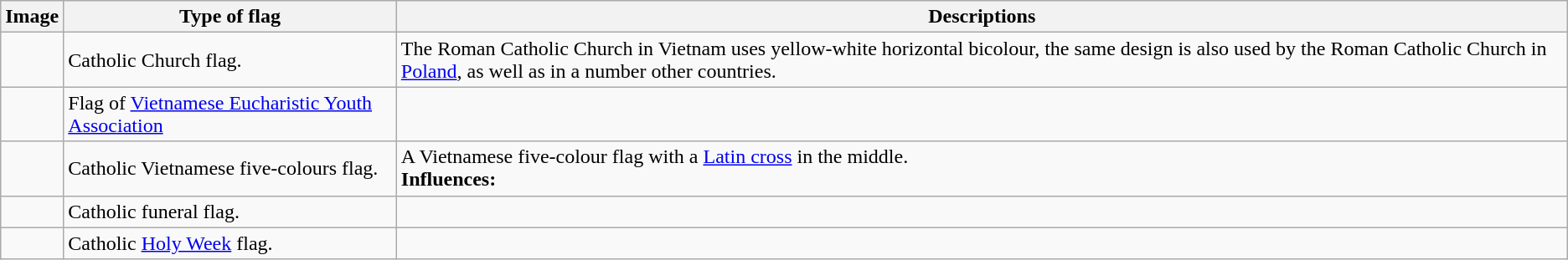<table class="wikitable">
<tr>
<th>Image</th>
<th>Type of flag</th>
<th>Descriptions</th>
</tr>
<tr>
<td></td>
<td>Catholic Church flag.</td>
<td>The Roman Catholic Church in Vietnam uses yellow-white horizontal bicolour, the same design is also used by the Roman Catholic Church in <a href='#'>Poland</a>, as well as in a number other countries.</td>
</tr>
<tr>
<td></td>
<td>Flag of <a href='#'>Vietnamese Eucharistic Youth Association</a></td>
<td></td>
</tr>
<tr>
<td></td>
<td>Catholic Vietnamese five-colours flag.</td>
<td>A Vietnamese five-colour flag with a <a href='#'>Latin cross</a> in the middle.<br><strong>Influences:</strong> </td>
</tr>
<tr>
<td></td>
<td>Catholic funeral flag.</td>
<td></td>
</tr>
<tr>
<td></td>
<td>Catholic <a href='#'>Holy Week</a> flag.</td>
<td></td>
</tr>
</table>
